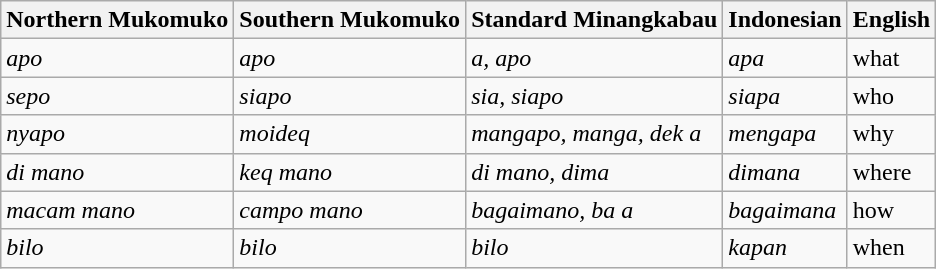<table class="wikitable">
<tr>
<th>Northern Mukomuko</th>
<th>Southern Mukomuko</th>
<th>Standard Minangkabau</th>
<th>Indonesian</th>
<th>English</th>
</tr>
<tr>
<td><em>apo</em></td>
<td><em>apo</em></td>
<td><em>a, apo</em></td>
<td><em>apa</em></td>
<td>what</td>
</tr>
<tr>
<td><em>sepo</em></td>
<td><em>siapo</em></td>
<td><em>sia, siapo</em></td>
<td><em>siapa</em></td>
<td>who</td>
</tr>
<tr>
<td><em>nyapo</em></td>
<td><em>moideq</em></td>
<td><em>mangapo, manga, dek a</em></td>
<td><em>mengapa</em></td>
<td>why</td>
</tr>
<tr>
<td><em>di mano</em></td>
<td><em>keq mano</em></td>
<td><em>di mano, dima</em></td>
<td><em>dimana</em></td>
<td>where</td>
</tr>
<tr>
<td><em>macam mano</em></td>
<td><em>campo mano</em></td>
<td><em>bagaimano, ba a</em></td>
<td><em>bagaimana</em></td>
<td>how</td>
</tr>
<tr>
<td><em>bilo</em></td>
<td><em>bilo</em></td>
<td><em>bilo</em></td>
<td><em>kapan</em></td>
<td>when</td>
</tr>
</table>
